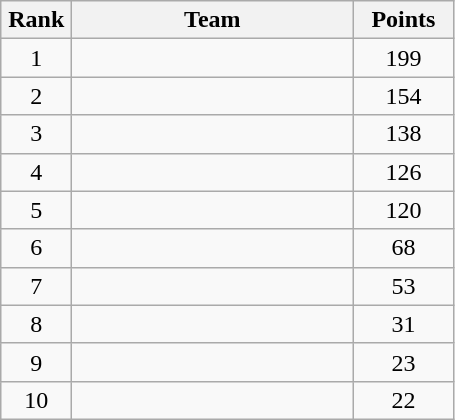<table class="wikitable" style="text-align:center;">
<tr>
<th width=40>Rank</th>
<th width=180>Team</th>
<th width=60>Points</th>
</tr>
<tr>
<td>1</td>
<td align=left></td>
<td>199</td>
</tr>
<tr>
<td>2</td>
<td align=left></td>
<td>154</td>
</tr>
<tr>
<td>3</td>
<td align=left></td>
<td>138</td>
</tr>
<tr>
<td>4</td>
<td align=left></td>
<td>126</td>
</tr>
<tr>
<td>5</td>
<td align=left></td>
<td>120</td>
</tr>
<tr>
<td>6</td>
<td align=left></td>
<td>68</td>
</tr>
<tr>
<td>7</td>
<td align=left></td>
<td>53</td>
</tr>
<tr>
<td>8</td>
<td align=left></td>
<td>31</td>
</tr>
<tr>
<td>9</td>
<td align=left></td>
<td>23</td>
</tr>
<tr>
<td>10</td>
<td align=left></td>
<td>22</td>
</tr>
</table>
